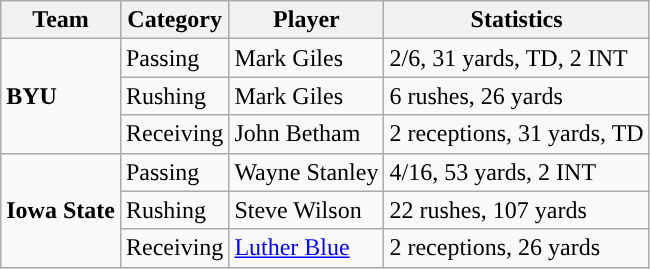<table class="wikitable" style="float: left;">
<tr>
<th>Team</th>
<th>Category</th>
<th>Player</th>
<th>Statistics</th>
</tr>
<tr>
<td rowspan=3><strong>BYU</strong></td>
<td>Passing</td>
<td>Mark Giles</td>
<td>2/6, 31 yards, TD, 2 INT</td>
</tr>
<tr>
<td>Rushing</td>
<td>Mark Giles</td>
<td>6 rushes, 26 yards</td>
</tr>
<tr>
<td>Receiving</td>
<td>John Betham</td>
<td>2 receptions, 31 yards, TD</td>
</tr>
<tr>
<td rowspan=3><strong>Iowa State</strong></td>
<td>Passing</td>
<td>Wayne Stanley</td>
<td>4/16, 53 yards, 2 INT</td>
</tr>
<tr>
<td>Rushing</td>
<td>Steve Wilson</td>
<td>22 rushes, 107 yards</td>
</tr>
<tr>
<td>Receiving</td>
<td><a href='#'>Luther Blue</a></td>
<td>2 receptions, 26 yards</td>
</tr>
</table>
